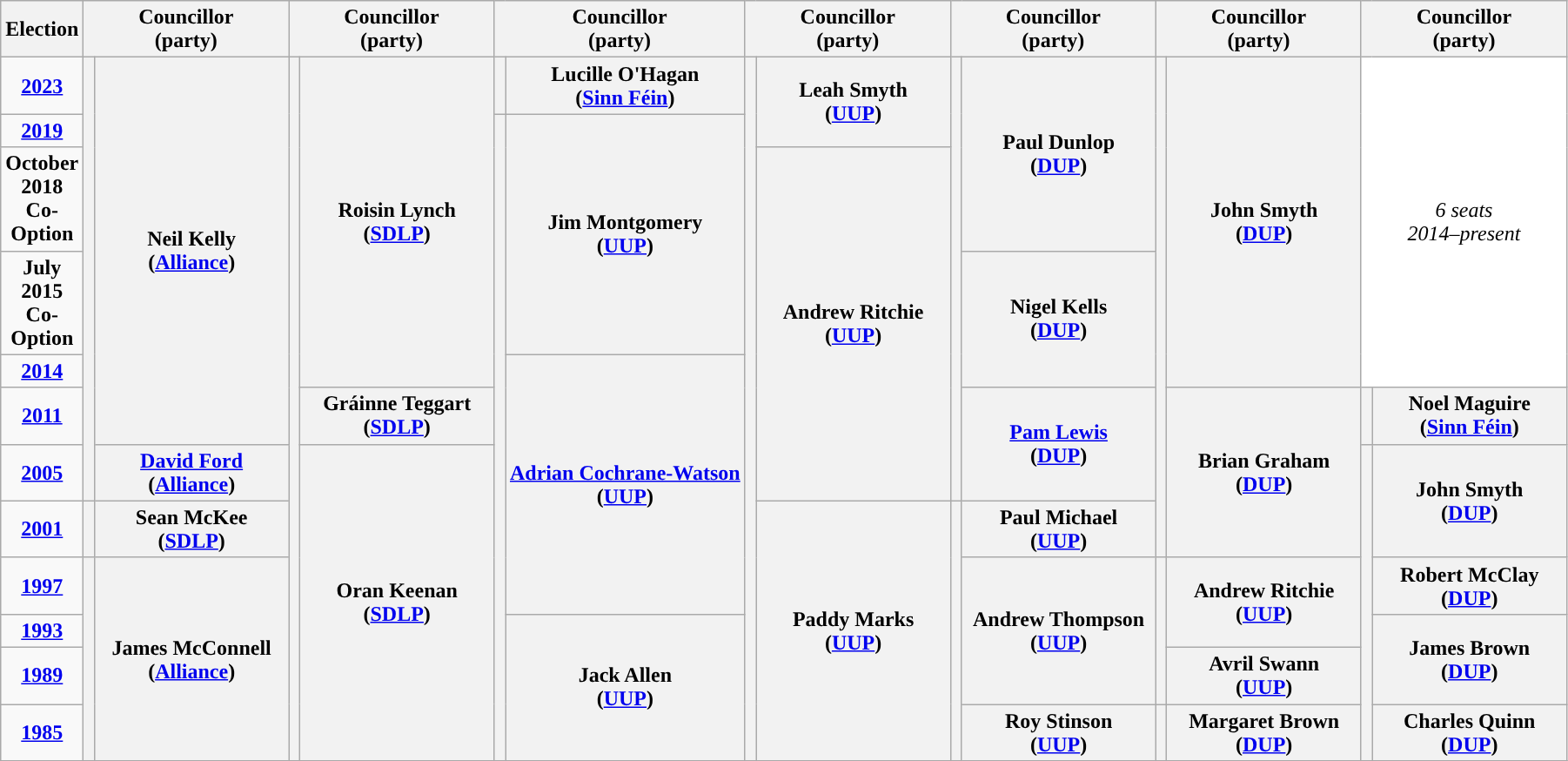<table class="wikitable" style="text-align:center">
<tr>
<th scope="col" width="50">Election</th>
<th scope="col" width="150" colspan = "2">Councillor<br> (party)</th>
<th scope="col" width="150" colspan = "2">Councillor<br> (party)</th>
<th scope="col" width="150" colspan = "2">Councillor<br> (party)</th>
<th scope="col" width="150" colspan = "2">Councillor<br> (party)</th>
<th scope="col" width="150" colspan = "2">Councillor<br> (party)</th>
<th scope="col" width="150" colspan = "2">Councillor<br> (party)</th>
<th scope="col" width="150" colspan = "2">Councillor<br> (party)</th>
</tr>
<tr>
<td><strong><a href='#'>2023</a></strong></td>
<th rowspan="7" width="1" style="background-color: "></th>
<th rowspan = "6">Neil Kelly <br> (<a href='#'>Alliance</a>)</th>
<th rowspan="12" width="1" style="background-color: "></th>
<th rowspan = "5">Roisin Lynch <br> (<a href='#'>SDLP</a>)</th>
<th rowspan="1" width="1" style="background-color: "></th>
<th rowspan = "1">Lucille O'Hagan <br> (<a href='#'>Sinn Féin</a>)</th>
<th rowspan="12" width="1" style="background-color: "></th>
<th rowspan = "2">Leah Smyth <br> (<a href='#'>UUP</a>)</th>
<th rowspan="7" width="1" style="background-color: "></th>
<th rowspan = "3">Paul Dunlop <br> (<a href='#'>DUP</a>)</th>
<th rowspan="8" width="1" style="background-color: "></th>
<th rowspan = "5">John Smyth <br> (<a href='#'>DUP</a>)</th>
<td colspan="2" rowspan="5" style="background-color:#FFFFFF"><em>6 seats<br>2014–present</em></td>
</tr>
<tr>
<td><strong><a href='#'>2019</a></strong></td>
<th rowspan="11" width="1" style="background-color: "></th>
<th rowspan = "3">Jim Montgomery <br> (<a href='#'>UUP</a>)</th>
</tr>
<tr>
<td><strong>October 2018 Co-Option</strong></td>
<th rowspan = "5">Andrew Ritchie <br> (<a href='#'>UUP</a>)</th>
</tr>
<tr>
<td><strong>July 2015 Co-Option</strong></td>
<th rowspan = "2">Nigel Kells <br> (<a href='#'>DUP</a>)</th>
</tr>
<tr>
<td><strong><a href='#'>2014</a></strong></td>
<th rowspan = "5"><a href='#'>Adrian Cochrane-Watson</a> <br> (<a href='#'>UUP</a>)</th>
</tr>
<tr>
<td><strong><a href='#'>2011</a></strong></td>
<th rowspan = "1">Gráinne Teggart <br> (<a href='#'>SDLP</a>)</th>
<th rowspan = "2"><a href='#'>Pam Lewis</a> <br> (<a href='#'>DUP</a>)</th>
<th rowspan = "3">Brian Graham <br> (<a href='#'>DUP</a>)</th>
<th rowspan="1" width="1" style="background-color: "></th>
<th rowspan = "1">Noel Maguire <br> (<a href='#'>Sinn Féin</a>)</th>
</tr>
<tr>
<td><strong><a href='#'>2005</a></strong></td>
<th rowspan = "1"><a href='#'>David Ford</a> <br> (<a href='#'>Alliance</a>)</th>
<th rowspan = "6">Oran Keenan <br> (<a href='#'>SDLP</a>)</th>
<th rowspan="6" width="1" style="background-color: "></th>
<th rowspan = "2">John Smyth <br> (<a href='#'>DUP</a>)</th>
</tr>
<tr>
<td><strong><a href='#'>2001</a></strong></td>
<th rowspan="1" width="1" style="background-color: "></th>
<th rowspan = "1">Sean McKee <br> (<a href='#'>SDLP</a>)</th>
<th rowspan = "5">Paddy Marks <br> (<a href='#'>UUP</a>)</th>
<th rowspan="5" width="1" style="background-color: "></th>
<th rowspan = "1">Paul Michael <br> (<a href='#'>UUP</a>)</th>
</tr>
<tr>
<td><strong><a href='#'>1997</a></strong></td>
<th rowspan="4" width="1" style="background-color: "></th>
<th rowspan = "4">James McConnell <br> (<a href='#'>Alliance</a>)</th>
<th rowspan = "3">Andrew Thompson <br> (<a href='#'>UUP</a>)</th>
<th rowspan="3" width="1" style="background-color: "></th>
<th rowspan = "2">Andrew Ritchie <br> (<a href='#'>UUP</a>)</th>
<th rowspan = "1">Robert McClay <br> (<a href='#'>DUP</a>)</th>
</tr>
<tr>
<td><strong><a href='#'>1993</a></strong></td>
<th rowspan = "3">Jack Allen <br> (<a href='#'>UUP</a>)</th>
<th rowspan = "2">James Brown <br> (<a href='#'>DUP</a>)</th>
</tr>
<tr>
<td><strong><a href='#'>1989</a></strong></td>
<th rowspan = "1">Avril Swann <br> (<a href='#'>UUP</a>)</th>
</tr>
<tr>
<td><strong><a href='#'>1985</a></strong></td>
<th rowspan = "1">Roy Stinson <br> (<a href='#'>UUP</a>)</th>
<th rowspan="1" width="1" style="background-color: "></th>
<th rowspan = "1">Margaret Brown <br> (<a href='#'>DUP</a>)</th>
<th rowspan = "1">Charles Quinn <br> (<a href='#'>DUP</a>)</th>
</tr>
<tr>
</tr>
</table>
